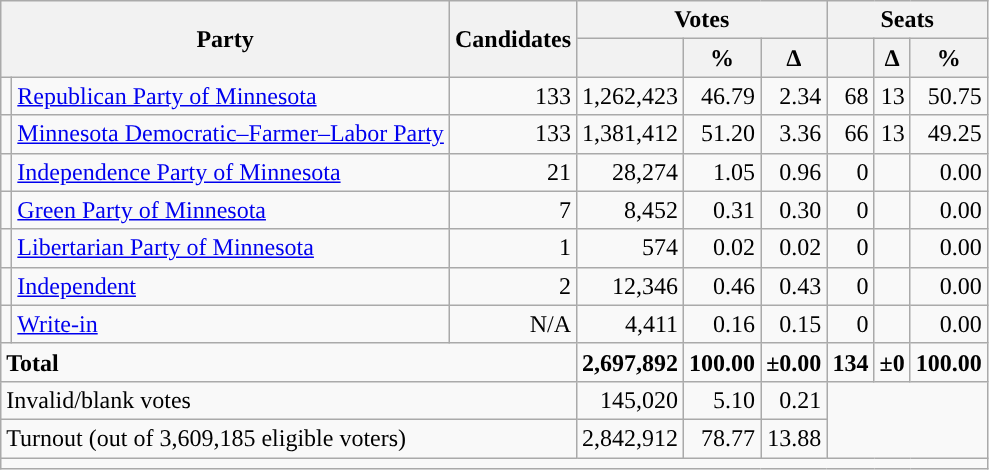<table class="wikitable">
<tr>
<th rowspan="2" colspan="2">Party</th>
<th rowspan="2">Candidates</th>
<th colspan="3">Votes</th>
<th colspan="3">Seats</th>
</tr>
<tr>
<th></th>
<th>%</th>
<th>∆</th>
<th></th>
<th>∆</th>
<th>%</th>
</tr>
<tr>
<td style="background-color:"></td>
<td><a href='#'>Republican Party of Minnesota</a></td>
<td align="right">133</td>
<td align="right">1,262,423</td>
<td align="right">46.79</td>
<td align="right">2.34</td>
<td align="right">68</td>
<td align="right">13</td>
<td align="right">50.75</td>
</tr>
<tr>
<td style="background-color:"></td>
<td><a href='#'>Minnesota Democratic–Farmer–Labor Party</a></td>
<td align="right">133</td>
<td align="right">1,381,412</td>
<td align="right">51.20</td>
<td align="right">3.36</td>
<td align="right">66</td>
<td align="right">13</td>
<td align="right">49.25</td>
</tr>
<tr>
<td style="background-color:"></td>
<td><a href='#'>Independence Party of Minnesota</a></td>
<td align="right">21</td>
<td align="right">28,274</td>
<td align="right">1.05</td>
<td align="right">0.96</td>
<td align="right">0</td>
<td align="right"></td>
<td align="right">0.00</td>
</tr>
<tr>
<td style="background-color:"></td>
<td><a href='#'>Green Party of Minnesota</a></td>
<td align="right">7</td>
<td align="right">8,452</td>
<td align="right">0.31</td>
<td align="right">0.30</td>
<td align="right">0</td>
<td align="right"></td>
<td align="right">0.00</td>
</tr>
<tr>
<td style="background-color:"></td>
<td><a href='#'>Libertarian Party of Minnesota</a></td>
<td align="right">1</td>
<td align="right">574</td>
<td align="right">0.02</td>
<td align="right">0.02</td>
<td align="right">0</td>
<td align="right"></td>
<td align="right">0.00</td>
</tr>
<tr>
<td style="background-color:"></td>
<td><a href='#'>Independent</a></td>
<td align="right">2</td>
<td align="right">12,346</td>
<td align="right">0.46</td>
<td align="right">0.43</td>
<td align="right">0</td>
<td align="right"></td>
<td align="right">0.00</td>
</tr>
<tr>
<td style="background-color:"></td>
<td><a href='#'>Write-in</a></td>
<td align="right">N/A</td>
<td align="right">4,411</td>
<td align="right">0.16</td>
<td align="right">0.15</td>
<td align="right">0</td>
<td align="right"></td>
<td align="right">0.00</td>
</tr>
<tr>
<td colspan="3" align="left"><strong>Total</strong></td>
<td align="right"><strong>2,697,892</strong></td>
<td align="right"><strong>100.00</strong></td>
<td align="right"><strong>±0.00</strong></td>
<td align="right"><strong>134</strong></td>
<td align="right"><strong>±0</strong></td>
<td align="right"><strong>100.00</strong></td>
</tr>
<tr>
<td colspan="3" align="left">Invalid/blank votes</td>
<td colspan="1" align="right">145,020</td>
<td colspan="1" align="right">5.10</td>
<td colspan="1" align="right">0.21</td>
<td rowspan="2" colspan="3"></td>
</tr>
<tr>
<td colspan="3" align="left">Turnout (out of 3,609,185 eligible voters)</td>
<td colspan="1" align="right">2,842,912</td>
<td colspan="1" align="right">78.77</td>
<td colspan="1" align="right">13.88</td>
</tr>
<tr>
<td colspan="9"></td>
</tr>
</table>
